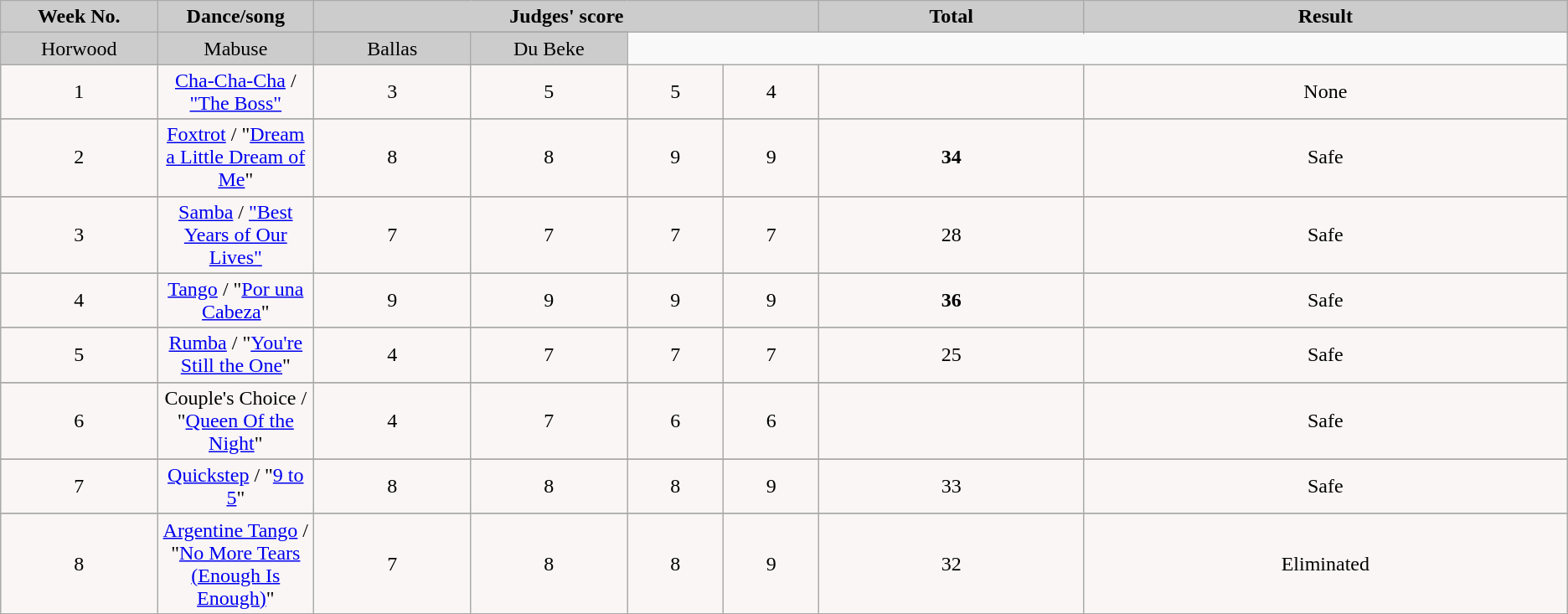<table | class="wikitable collapsible collapsed">
<tr>
<td rowspan="2" bgcolor="CCCCCC" align="Center"><strong>Week No.</strong></td>
<td rowspan="2" bgcolor="CCCCCC" align="Center"><strong>Dance/song</strong></td>
<td colspan="4" bgcolor="CCCCCC" align="Center"><strong>Judges' score</strong></td>
<td rowspan="2" bgcolor="CCCCCC" align="Center"><strong>Total</strong></td>
<td rowspan="2" bgcolor="CCCCCC" align="Center"><strong>Result</strong></td>
</tr>
<tr>
</tr>
<tr>
<td bgcolor="CCCCCC" width="10%" align="center">Horwood</td>
<td bgcolor="CCCCCC" width="10%" align="center">Mabuse</td>
<td bgcolor="CCCCCC" width="10%" align="center">Ballas</td>
<td bgcolor="CCCCCC" width="10%" align="center">Du Beke</td>
</tr>
<tr>
</tr>
<tr>
<td align="center" bgcolor="FAF6F6">1</td>
<td align="center" bgcolor="FAF6F6"><a href='#'>Cha-Cha-Cha</a> / <a href='#'>"The Boss"</a></td>
<td align="center" bgcolor="FAF6F6">3</td>
<td align="center" bgcolor="FAF6F6">5</td>
<td align="center" bgcolor="FAF6F6">5</td>
<td align="center" bgcolor="FAF6F6">4</td>
<td align="center" bgcolor="FAF6F6"></td>
<td align="center" bgcolor="FAF6F6">None</td>
</tr>
<tr>
</tr>
<tr>
<td align="center" bgcolor="FAF6F6">2</td>
<td align="center" bgcolor="FAF6F6"><a href='#'>Foxtrot</a> / "<a href='#'>Dream a Little Dream of Me</a>"</td>
<td align="center" bgcolor="FAF6F6">8</td>
<td align="center" bgcolor="FAF6F6">8</td>
<td align="center" bgcolor="FAF6F6">9</td>
<td align="center" bgcolor="FAF6F6">9</td>
<td align="center" bgcolor="FAF6F6"><span><strong>34</strong></span></td>
<td align="center" bgcolor="FAF6F6">Safe</td>
</tr>
<tr>
</tr>
<tr>
<td align="center" bgcolor="FAF6F6">3</td>
<td align="center" bgcolor="FAF6F6"><a href='#'>Samba</a> / <a href='#'>"Best Years of Our Lives"</a></td>
<td align="center" bgcolor="FAF6F6">7</td>
<td align="center" bgcolor="FAF6F6">7</td>
<td align="center" bgcolor="FAF6F6">7</td>
<td align="center" bgcolor="FAF6F6">7</td>
<td align="center" bgcolor="FAF6F6">28</td>
<td align="center" bgcolor="FAF6F6">Safe</td>
</tr>
<tr>
</tr>
<tr>
<td align="center" bgcolor="FAF6F6">4</td>
<td align="center" bgcolor="FAF6F6"><a href='#'>Tango</a> / "<a href='#'>Por una Cabeza</a>"</td>
<td align="center" bgcolor="FAF6F6">9</td>
<td align="center" bgcolor="FAF6F6">9</td>
<td align="center" bgcolor="FAF6F6">9</td>
<td align="center" bgcolor="FAF6F6">9</td>
<td align="center" bgcolor="FAF6F6"><span><strong>36</strong></span></td>
<td align="center" bgcolor="FAF6F6">Safe</td>
</tr>
<tr>
</tr>
<tr>
<td align="center" bgcolor="FAF6F6">5</td>
<td align="center" bgcolor="FAF6F6"><a href='#'>Rumba</a> / "<a href='#'>You're Still the One</a>"</td>
<td align="center" bgcolor="FAF6F6">4</td>
<td align="center" bgcolor="FAF6F6">7</td>
<td align="center" bgcolor="FAF6F6">7</td>
<td align="center" bgcolor="FAF6F6">7</td>
<td align="center" bgcolor="FAF6F6">25</td>
<td align="center" bgcolor="FAF6F6">Safe</td>
</tr>
<tr>
</tr>
<tr>
<td align="center" bgcolor="FAF6F6">6</td>
<td align="center" bgcolor="FAF6F6">Couple's Choice / "<a href='#'>Queen Of the Night</a>"</td>
<td align="center" bgcolor="FAF6F6">4</td>
<td align="center" bgcolor="FAF6F6">7</td>
<td align="center" bgcolor="FAF6F6">6</td>
<td align="center" bgcolor="FAF6F6">6</td>
<td align="center" bgcolor="FAF6F6"></td>
<td align="center" bgcolor="FAF6F6">Safe</td>
</tr>
<tr>
</tr>
<tr>
<td align="center" bgcolor="FAF6F6">7</td>
<td align="center" bgcolor="FAF6F6"><a href='#'>Quickstep</a> / "<a href='#'>9 to 5</a>"</td>
<td align="center" bgcolor="FAF6F6">8</td>
<td align="center" bgcolor="FAF6F6">8</td>
<td align="center" bgcolor="FAF6F6">8</td>
<td align="center" bgcolor="FAF6F6">9</td>
<td align="center" bgcolor="FAF6F6">33</td>
<td align="center" bgcolor="FAF6F6">Safe</td>
</tr>
<tr>
</tr>
<tr>
<td align="center" bgcolor="FAF6F6">8</td>
<td align="center" bgcolor="FAF6F6"><a href='#'>Argentine Tango</a> / "<a href='#'>No More Tears (Enough Is Enough)</a>"</td>
<td align="center" bgcolor="FAF6F6">7</td>
<td align="center" bgcolor="FAF6F6">8</td>
<td align="center" bgcolor="FAF6F6">8</td>
<td align="center" bgcolor="FAF6F6">9</td>
<td align="center" bgcolor="FAF6F6">32</td>
<td align="center" bgcolor="FAF6F6">Eliminated</td>
</tr>
<tr>
</tr>
</table>
